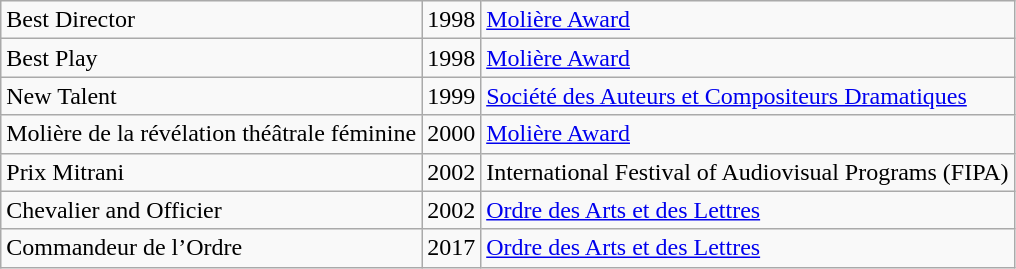<table class="wikitable">
<tr>
<td>Best Director</td>
<td>1998</td>
<td><a href='#'>Molière Award</a></td>
</tr>
<tr>
<td>Best Play</td>
<td>1998</td>
<td><a href='#'>Molière Award</a></td>
</tr>
<tr>
<td>New Talent</td>
<td>1999</td>
<td><a href='#'>Société des Auteurs et Compositeurs Dramatiques</a></td>
</tr>
<tr>
<td>Molière de la révélation théâtrale féminine</td>
<td>2000</td>
<td><a href='#'>Molière Award</a></td>
</tr>
<tr>
<td>Prix Mitrani</td>
<td>2002</td>
<td>International Festival of Audiovisual Programs (FIPA)</td>
</tr>
<tr>
<td>Chevalier and Officier</td>
<td>2002</td>
<td><a href='#'>Ordre des Arts et des Lettres</a></td>
</tr>
<tr>
<td>Commandeur de l’Ordre</td>
<td>2017</td>
<td><a href='#'>Ordre des Arts et des Lettres</a></td>
</tr>
</table>
